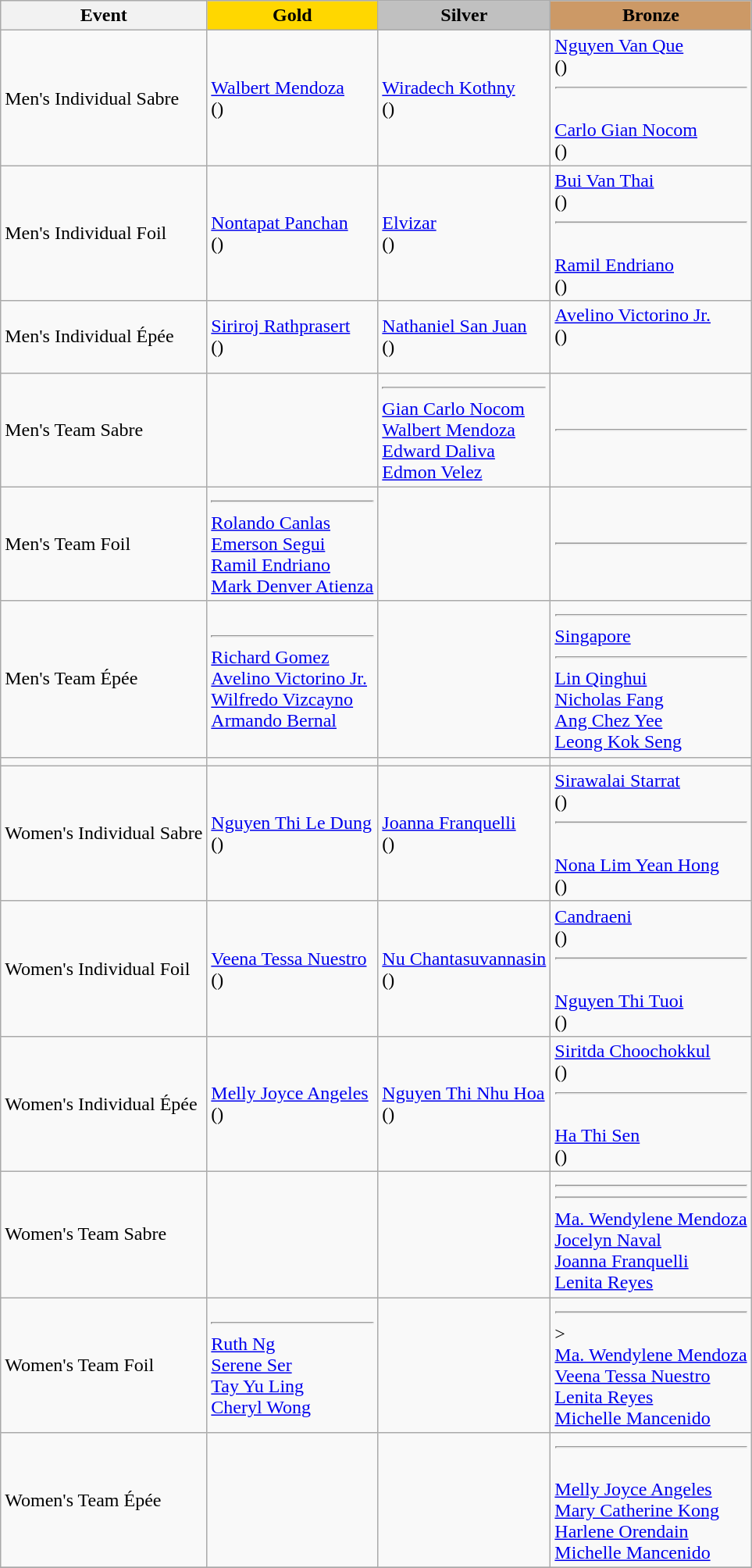<table class="wikitable">
<tr>
<th>Event</th>
<th style="background: gold">Gold</th>
<th style="background: silver">Silver</th>
<th style="background: #cc9966">Bronze</th>
</tr>
<tr>
<td>Men's Individual Sabre</td>
<td><a href='#'>Walbert Mendoza</a> <br> ()</td>
<td><a href='#'>Wiradech Kothny</a> <br> ()</td>
<td><a href='#'>Nguyen Van Que</a> <br> ()<hr><br><a href='#'>Carlo Gian Nocom</a><br> ()</td>
</tr>
<tr>
<td>Men's Individual Foil</td>
<td><a href='#'>Nontapat Panchan</a> <br> ()</td>
<td><a href='#'>Elvizar</a> <br> ()</td>
<td><a href='#'>Bui Van Thai</a> <br> ()<hr><br><a href='#'>Ramil Endriano</a><br> ()</td>
</tr>
<tr>
<td>Men's Individual Épée</td>
<td><a href='#'>Siriroj Rathprasert</a> <br> ()</td>
<td><a href='#'>Nathaniel San Juan</a> <br> ()</td>
<td><a href='#'>Avelino Victorino Jr.</a> <br>()<br><br></td>
</tr>
<tr>
<td>Men's Team Sabre</td>
<td></td>
<td> <hr> <a href='#'>Gian Carlo Nocom</a> <br> <a href='#'>Walbert Mendoza</a> <br> <a href='#'>Edward Daliva</a> <br> <a href='#'>Edmon Velez</a></td>
<td><hr></td>
</tr>
<tr>
<td>Men's Team Foil</td>
<td> <hr> <a href='#'>Rolando Canlas</a> <br> <a href='#'>Emerson Segui</a> <br> <a href='#'>Ramil Endriano</a> <br> <a href='#'>Mark Denver Atienza</a></td>
<td></td>
<td> <hr> </td>
</tr>
<tr>
<td>Men's Team Épée</td>
<td> <hr> <a href='#'>Richard Gomez</a> <br> <a href='#'>Avelino Victorino Jr.</a> <br> <a href='#'>Wilfredo Vizcayno</a> <br> <a href='#'>Armando Bernal</a></td>
<td></td>
<td><hr> <a href='#'>Singapore</a> <hr> <a href='#'>Lin Qinghui</a> <br> <a href='#'>Nicholas Fang</a> <br> <a href='#'>Ang Chez Yee</a> <br> <a href='#'>Leong Kok Seng</a></td>
</tr>
<tr>
<td></td>
<td></td>
<td></td>
<td></td>
</tr>
<tr>
<td>Women's Individual Sabre</td>
<td><a href='#'>Nguyen Thi Le Dung</a> <br> ()</td>
<td><a href='#'>Joanna Franquelli</a> <br> ()</td>
<td><a href='#'>Sirawalai Starrat</a> <br> ()<hr><br><a href='#'>Nona Lim Yean Hong</a><br> ()</td>
</tr>
<tr>
<td>Women's Individual Foil</td>
<td><a href='#'>Veena Tessa Nuestro</a> <br> ()</td>
<td><a href='#'>Nu Chantasuvannasin</a> <br> ()</td>
<td><a href='#'>Candraeni</a> <br> ()<hr><br><a href='#'>Nguyen Thi Tuoi</a><br> ()</td>
</tr>
<tr>
<td>Women's Individual Épée</td>
<td><a href='#'>Melly Joyce Angeles</a> <br> ()</td>
<td><a href='#'>Nguyen Thi Nhu Hoa</a> <br> ()</td>
<td><a href='#'>Siritda Choochokkul</a> <br> ()<hr><br><a href='#'>Ha Thi Sen</a><br> ()</td>
</tr>
<tr>
<td>Women's Team Sabre</td>
<td></td>
<td></td>
<td> <hr> <hr> <a href='#'>Ma. Wendylene Mendoza</a> <br> <a href='#'>Jocelyn Naval</a> <br> <a href='#'>Joanna Franquelli</a> <br> <a href='#'>Lenita Reyes</a></td>
</tr>
<tr>
<td>Women's Team Foil</td>
<td> <hr> <a href='#'>Ruth Ng</a> <br> <a href='#'>Serene Ser</a> <br> <a href='#'>Tay Yu Ling</a> <br> <a href='#'>Cheryl Wong</a></td>
<td></td>
<td><hr>> <br> <a href='#'>Ma. Wendylene Mendoza</a> <br> <a href='#'>Veena Tessa Nuestro</a> <br> <a href='#'>Lenita Reyes</a> <br> <a href='#'>Michelle Mancenido</a></td>
</tr>
<tr>
<td>Women's Team Épée</td>
<td></td>
<td></td>
<td><hr> <br> <a href='#'>Melly Joyce Angeles</a> <br> <a href='#'>Mary Catherine Kong</a> <br> <a href='#'>Harlene Orendain</a> <br> <a href='#'>Michelle Mancenido</a></td>
</tr>
<tr>
</tr>
</table>
